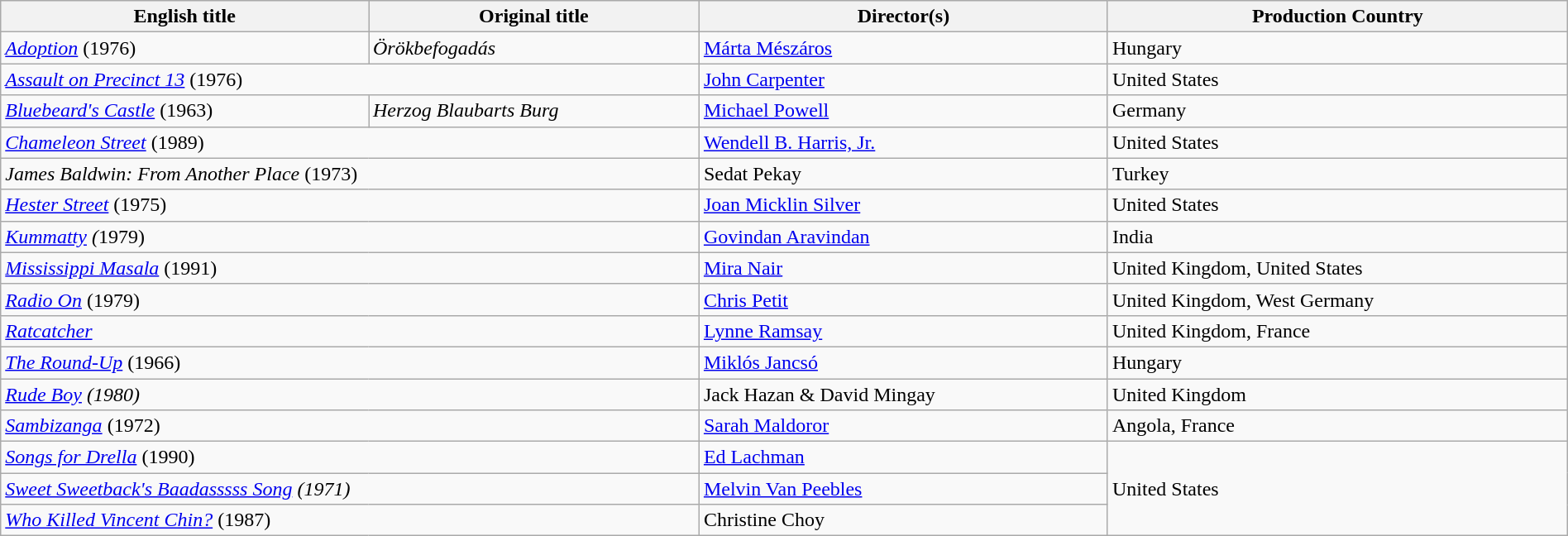<table class="wikitable" width="100%">
<tr>
<th>English title</th>
<th>Original title</th>
<th>Director(s)</th>
<th>Production Country</th>
</tr>
<tr>
<td><em><a href='#'>Adoption</a></em> (1976)</td>
<td><em>Örökbefogadás</em></td>
<td><a href='#'>Márta Mészáros</a></td>
<td>Hungary</td>
</tr>
<tr>
<td colspan="2"><em><a href='#'>Assault on Precinct 13</a></em> (1976)</td>
<td><a href='#'>John Carpenter</a></td>
<td>United States</td>
</tr>
<tr>
<td><a href='#'><em>Bluebeard's Castle</em></a> (1963)</td>
<td><em>Herzog Blaubarts Burg</em></td>
<td><a href='#'>Michael Powell</a></td>
<td>Germany</td>
</tr>
<tr>
<td colspan="2"><em><a href='#'>Chameleon Street</a></em> (1989)</td>
<td><a href='#'>Wendell B. Harris, Jr.</a></td>
<td>United States</td>
</tr>
<tr>
<td colspan="2"><em>James Baldwin: From Another Place</em> (1973)</td>
<td>Sedat Pekay</td>
<td>Turkey</td>
</tr>
<tr>
<td colspan="2"><em><a href='#'>Hester Street</a></em> (1975)</td>
<td><a href='#'>Joan Micklin Silver</a></td>
<td>United States</td>
</tr>
<tr>
<td colspan="2"><em><a href='#'>Kummatty</a> (</em>1979)</td>
<td><a href='#'>Govindan Aravindan</a></td>
<td>India</td>
</tr>
<tr>
<td colspan="2"><em><a href='#'>Mississippi Masala</a></em> (1991)</td>
<td><a href='#'>Mira Nair</a></td>
<td>United Kingdom, United States</td>
</tr>
<tr>
<td colspan="2"><em><a href='#'>Radio On</a></em> (1979)</td>
<td><a href='#'>Chris Petit</a></td>
<td>United Kingdom, West Germany</td>
</tr>
<tr>
<td colspan="2"><em><a href='#'>Ratcatcher</a></em></td>
<td><a href='#'>Lynne Ramsay</a></td>
<td>United Kingdom, France</td>
</tr>
<tr>
<td colspan="2"><em><a href='#'>The Round-Up</a></em> (1966)</td>
<td><a href='#'>Miklós Jancsó</a></td>
<td>Hungary</td>
</tr>
<tr>
<td colspan="2"><em><a href='#'>Rude Boy</a> (1980)</em></td>
<td>Jack Hazan & David Mingay</td>
<td>United Kingdom</td>
</tr>
<tr>
<td colspan="2"><em><a href='#'>Sambizanga</a></em> (1972)</td>
<td><a href='#'>Sarah Maldoror</a></td>
<td>Angola, France</td>
</tr>
<tr>
<td colspan="2"><em><a href='#'>Songs for Drella</a></em> (1990)</td>
<td><a href='#'>Ed Lachman</a></td>
<td rowspan="3">United States</td>
</tr>
<tr>
<td colspan="2"><em><a href='#'>Sweet Sweetback's Baadasssss Song</a></em> <em>(1971)</em></td>
<td><a href='#'>Melvin Van Peebles</a></td>
</tr>
<tr>
<td colspan="2"><em><a href='#'>Who Killed Vincent Chin?</a></em> (1987)</td>
<td>Christine Choy</td>
</tr>
</table>
